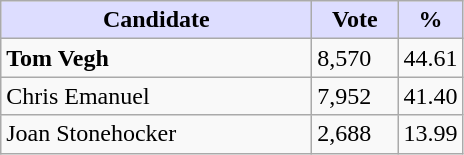<table class="wikitable">
<tr>
<th style="background:#ddf; width:200px;">Candidate</th>
<th style="background:#ddf; width:50px;">Vote</th>
<th style="background:#ddf; width:30px;">%</th>
</tr>
<tr>
<td><strong>Tom Vegh</strong></td>
<td>8,570</td>
<td>44.61</td>
</tr>
<tr>
<td>Chris Emanuel</td>
<td>7,952</td>
<td>41.40</td>
</tr>
<tr>
<td>Joan Stonehocker</td>
<td>2,688</td>
<td>13.99</td>
</tr>
</table>
